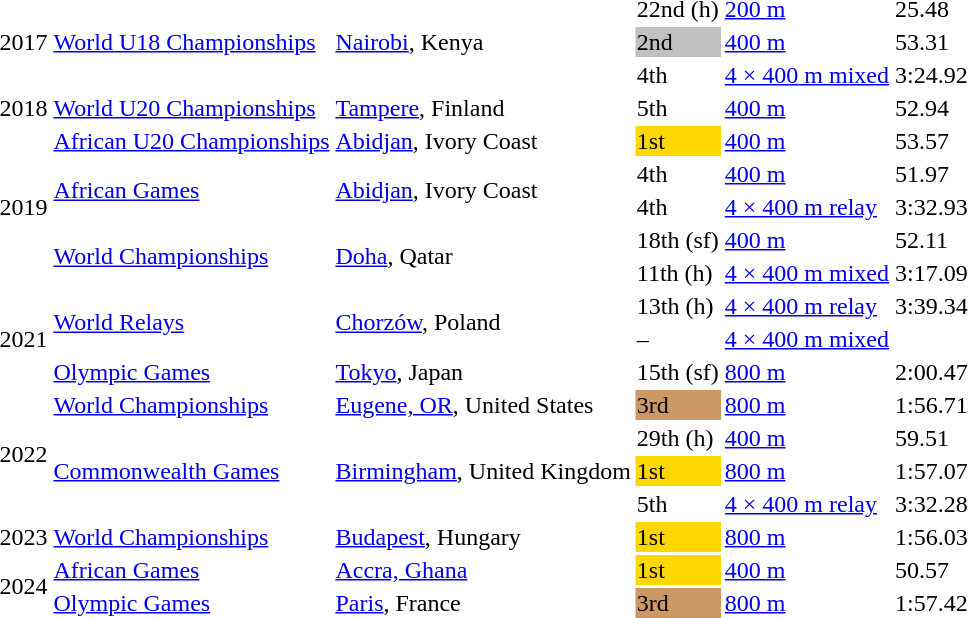<table>
<tr>
<td rowspan=3>2017</td>
<td rowspan=3><a href='#'>World U18 Championships</a></td>
<td rowspan=3><a href='#'>Nairobi</a>, Kenya</td>
<td>22nd (h)</td>
<td><a href='#'>200 m</a></td>
<td>25.48</td>
</tr>
<tr>
<td bgcolor=silver>2nd</td>
<td><a href='#'>400 m</a></td>
<td>53.31 </td>
</tr>
<tr>
<td>4th</td>
<td><a href='#'>4 × 400 m mixed</a></td>
<td>3:24.92</td>
</tr>
<tr>
<td>2018</td>
<td><a href='#'>World U20 Championships</a></td>
<td><a href='#'>Tampere</a>, Finland</td>
<td>5th</td>
<td><a href='#'>400 m</a></td>
<td>52.94</td>
</tr>
<tr>
<td rowspan=5>2019</td>
<td><a href='#'>African U20 Championships</a></td>
<td><a href='#'>Abidjan</a>, Ivory Coast</td>
<td bgcolor=gold>1st</td>
<td><a href='#'>400 m</a></td>
<td>53.57</td>
</tr>
<tr>
<td rowspan=2><a href='#'>African Games</a></td>
<td rowspan=2><a href='#'>Abidjan</a>, Ivory Coast</td>
<td>4th</td>
<td><a href='#'>400 m</a></td>
<td>51.97</td>
</tr>
<tr>
<td>4th</td>
<td><a href='#'>4 × 400 m relay</a></td>
<td>3:32.93</td>
</tr>
<tr>
<td rowspan=2><a href='#'>World Championships</a></td>
<td rowspan=2><a href='#'>Doha</a>, Qatar</td>
<td>18th (sf)</td>
<td><a href='#'>400 m</a></td>
<td>52.11</td>
</tr>
<tr>
<td>11th (h)</td>
<td><a href='#'>4 × 400 m mixed</a></td>
<td>3:17.09</td>
</tr>
<tr>
<td rowspan=3>2021</td>
<td rowspan=2><a href='#'>World Relays</a></td>
<td rowspan=2><a href='#'>Chorzów</a>, Poland</td>
<td>13th (h)</td>
<td><a href='#'>4 × 400 m relay</a></td>
<td>3:39.34 </td>
</tr>
<tr>
<td>–</td>
<td><a href='#'>4 × 400 m mixed</a></td>
<td></td>
</tr>
<tr>
<td><a href='#'>Olympic Games</a></td>
<td><a href='#'>Tokyo</a>, Japan</td>
<td>15th (sf)</td>
<td><a href='#'>800 m</a></td>
<td>2:00.47</td>
</tr>
<tr>
<td rowspan=4>2022</td>
<td><a href='#'>World Championships</a></td>
<td><a href='#'>Eugene, OR</a>, United States</td>
<td bgcolor=cc9966>3rd</td>
<td><a href='#'>800 m</a></td>
<td>1:56.71<br></td>
</tr>
<tr>
<td rowspan=3><a href='#'>Commonwealth Games</a></td>
<td rowspan=3><a href='#'>Birmingham</a>, United Kingdom</td>
<td>29th (h)</td>
<td><a href='#'>400 m</a></td>
<td>59.51</td>
</tr>
<tr>
<td bgcolor=gold>1st</td>
<td><a href='#'>800 m</a></td>
<td>1:57.07</td>
</tr>
<tr>
<td>5th</td>
<td><a href='#'>4 × 400 m relay</a></td>
<td>3:32.28</td>
</tr>
<tr>
<td>2023</td>
<td><a href='#'>World Championships</a></td>
<td><a href='#'>Budapest</a>, Hungary</td>
<td bgcolor=gold>1st</td>
<td><a href='#'>800 m</a></td>
<td>1:56.03 </td>
</tr>
<tr>
<td rowspan=2>2024</td>
<td><a href='#'>African Games</a></td>
<td><a href='#'>Accra, Ghana</a></td>
<td bgcolor=gold>1st</td>
<td><a href='#'>400 m</a></td>
<td>50.57</td>
</tr>
<tr>
<td><a href='#'>Olympic Games</a></td>
<td><a href='#'>Paris</a>, France</td>
<td bgcolor=cc9966>3rd</td>
<td><a href='#'>800 m</a></td>
<td>1:57.42</td>
</tr>
</table>
